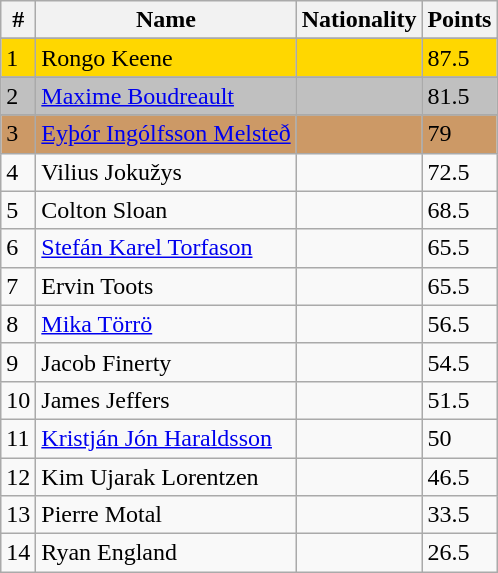<table class="wikitable sortable">
<tr>
<th>#</th>
<th>Name</th>
<th>Nationality</th>
<th>Points</th>
</tr>
<tr>
</tr>
<tr style=background:gold;”>
<td>1</td>
<td>Rongo Keene</td>
<td></td>
<td>87.5</td>
</tr>
<tr>
</tr>
<tr style=background:silver;”>
<td>2</td>
<td><a href='#'>Maxime Boudreault</a></td>
<td></td>
<td>81.5</td>
</tr>
<tr>
</tr>
<tr style=background:#c96;”>
<td>3</td>
<td><a href='#'>Eyþór Ingólfsson Melsteð</a></td>
<td></td>
<td>79</td>
</tr>
<tr>
<td>4</td>
<td>Vilius Jokužys</td>
<td></td>
<td>72.5</td>
</tr>
<tr>
<td>5</td>
<td>Colton Sloan</td>
<td></td>
<td>68.5</td>
</tr>
<tr>
<td>6</td>
<td><a href='#'>Stefán Karel Torfason</a></td>
<td></td>
<td>65.5</td>
</tr>
<tr>
<td>7</td>
<td>Ervin Toots</td>
<td></td>
<td>65.5</td>
</tr>
<tr>
<td>8</td>
<td><a href='#'>Mika Törrö</a></td>
<td></td>
<td>56.5</td>
</tr>
<tr>
<td>9</td>
<td>Jacob Finerty</td>
<td></td>
<td>54.5</td>
</tr>
<tr>
<td>10</td>
<td>James Jeffers</td>
<td></td>
<td>51.5</td>
</tr>
<tr>
<td>11</td>
<td><a href='#'>Kristján Jón Haraldsson</a></td>
<td></td>
<td>50</td>
</tr>
<tr>
<td>12</td>
<td>Kim Ujarak Lorentzen</td>
<td></td>
<td>46.5</td>
</tr>
<tr>
<td>13</td>
<td>Pierre Motal</td>
<td></td>
<td>33.5</td>
</tr>
<tr>
<td>14</td>
<td>Ryan England</td>
<td></td>
<td>26.5</td>
</tr>
</table>
